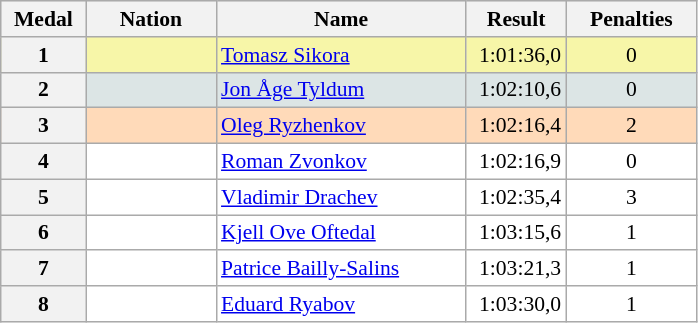<table class=wikitable style="border:1px solid #AAAAAA;font-size:90%">
<tr bgcolor="#E4E4E4">
<th style="border-bottom:1px solid #AAAAAA" width=50>Medal</th>
<th style="border-bottom:1px solid #AAAAAA" width=80>Nation</th>
<th style="border-bottom:1px solid #AAAAAA" width=160>Name</th>
<th style="border-bottom:1px solid #AAAAAA" width=60>Result</th>
<th style="border-bottom:1px solid #AAAAAA" width=80>Penalties</th>
</tr>
<tr align="center" valign="top" bgcolor="#F7F6A8">
<th>1</th>
<td align="left"></td>
<td align="left"><a href='#'>Tomasz Sikora</a></td>
<td align="right">1:01:36,0</td>
<td align="center">0</td>
</tr>
<tr align="center" valign="top" bgcolor="#DCE5E5">
<th>2</th>
<td align="left"></td>
<td align="left"><a href='#'>Jon Åge Tyldum</a></td>
<td align="right">1:02:10,6</td>
<td align="center">0</td>
</tr>
<tr align="center" valign="top" bgcolor="#FFDAB9">
<th>3</th>
<td align="left"></td>
<td align="left"><a href='#'>Oleg Ryzhenkov</a></td>
<td align="right">1:02:16,4</td>
<td align="center">2</td>
</tr>
<tr align="center" valign="top" bgcolor="#FFFFFF">
<th>4</th>
<td align="left"></td>
<td align="left"><a href='#'>Roman Zvonkov</a></td>
<td align="right">1:02:16,9</td>
<td align="center">0</td>
</tr>
<tr align="center" valign="top" bgcolor="#FFFFFF">
<th>5</th>
<td align="left"></td>
<td align="left"><a href='#'>Vladimir Drachev</a></td>
<td align="right">1:02:35,4</td>
<td align="center">3</td>
</tr>
<tr align="center" valign="top" bgcolor="#FFFFFF">
<th>6</th>
<td align="left"></td>
<td align="left"><a href='#'>Kjell Ove Oftedal</a></td>
<td align="right">1:03:15,6</td>
<td align="center">1</td>
</tr>
<tr align="center" valign="top" bgcolor="#FFFFFF">
<th>7</th>
<td align="left"></td>
<td align="left"><a href='#'>Patrice Bailly-Salins</a></td>
<td align="right">1:03:21,3</td>
<td align="center">1</td>
</tr>
<tr align="center" valign="top" bgcolor="#FFFFFF">
<th>8</th>
<td align="left"></td>
<td align="left"><a href='#'>Eduard Ryabov</a></td>
<td align="right">1:03:30,0</td>
<td align="center">1</td>
</tr>
</table>
